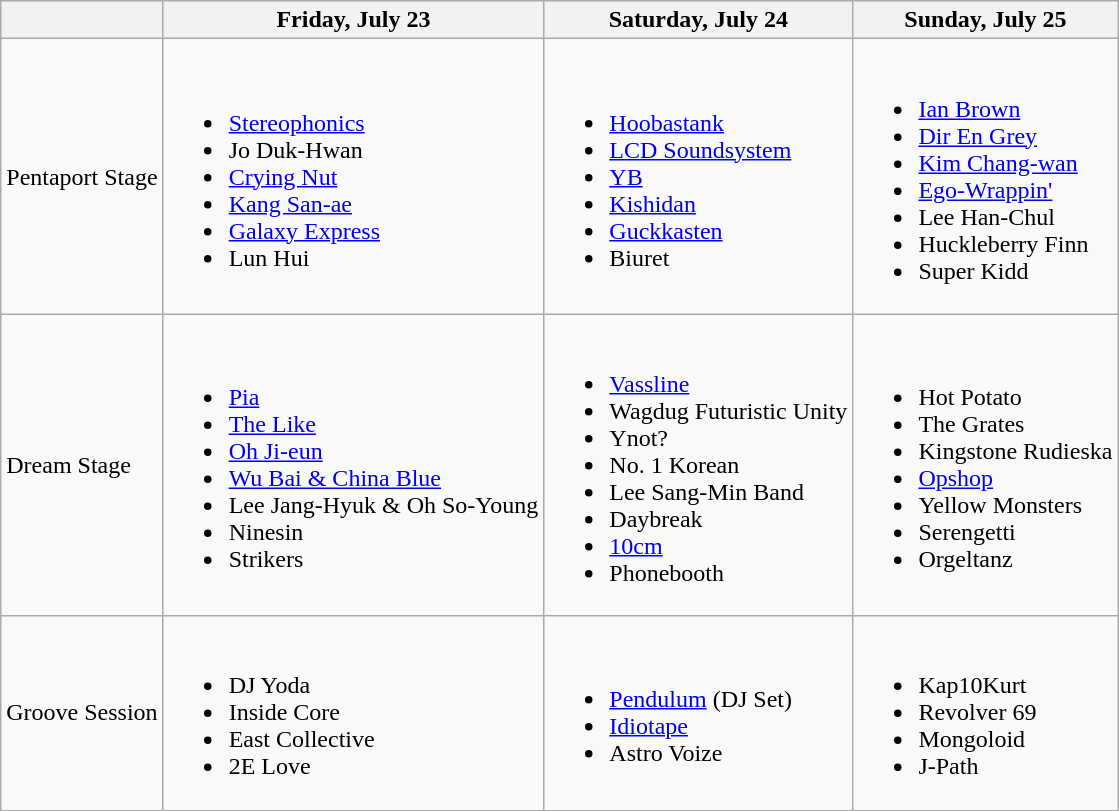<table class="wikitable">
<tr>
<th></th>
<th>Friday, July 23</th>
<th>Saturday, July 24</th>
<th>Sunday, July 25</th>
</tr>
<tr>
<td>Pentaport Stage</td>
<td><br><ul><li><a href='#'>Stereophonics</a></li><li>Jo Duk-Hwan</li><li><a href='#'>Crying Nut</a></li><li><a href='#'>Kang San-ae</a></li><li><a href='#'>Galaxy Express</a></li><li>Lun Hui</li></ul></td>
<td><br><ul><li><a href='#'>Hoobastank</a></li><li><a href='#'>LCD Soundsystem</a></li><li><a href='#'>YB</a></li><li><a href='#'>Kishidan</a></li><li><a href='#'>Guckkasten</a></li><li>Biuret</li></ul></td>
<td><br><ul><li><a href='#'>Ian Brown</a></li><li><a href='#'>Dir En Grey</a></li><li><a href='#'>Kim Chang-wan</a></li><li><a href='#'>Ego-Wrappin'</a></li><li>Lee Han-Chul</li><li>Huckleberry Finn</li><li>Super Kidd</li></ul></td>
</tr>
<tr>
<td>Dream Stage</td>
<td><br><ul><li><a href='#'>Pia</a></li><li><a href='#'>The Like</a></li><li><a href='#'>Oh Ji-eun</a></li><li><a href='#'>Wu Bai & China Blue</a></li><li>Lee Jang-Hyuk & Oh So-Young</li><li>Ninesin</li><li>Strikers</li></ul></td>
<td><br><ul><li><a href='#'>Vassline</a></li><li>Wagdug Futuristic Unity</li><li>Ynot?</li><li>No. 1 Korean</li><li>Lee Sang-Min Band</li><li>Daybreak</li><li><a href='#'>10cm</a></li><li>Phonebooth</li></ul></td>
<td><br><ul><li>Hot Potato</li><li>The Grates</li><li>Kingstone Rudieska</li><li><a href='#'>Opshop</a></li><li>Yellow Monsters</li><li>Serengetti</li><li>Orgeltanz</li></ul></td>
</tr>
<tr>
<td>Groove Session</td>
<td><br><ul><li>DJ Yoda</li><li>Inside Core</li><li>East Collective</li><li>2E Love</li></ul></td>
<td><br><ul><li><a href='#'>Pendulum</a> (DJ Set)</li><li><a href='#'>Idiotape</a></li><li>Astro Voize</li></ul></td>
<td><br><ul><li>Kap10Kurt</li><li>Revolver 69</li><li>Mongoloid</li><li>J-Path</li></ul></td>
</tr>
</table>
